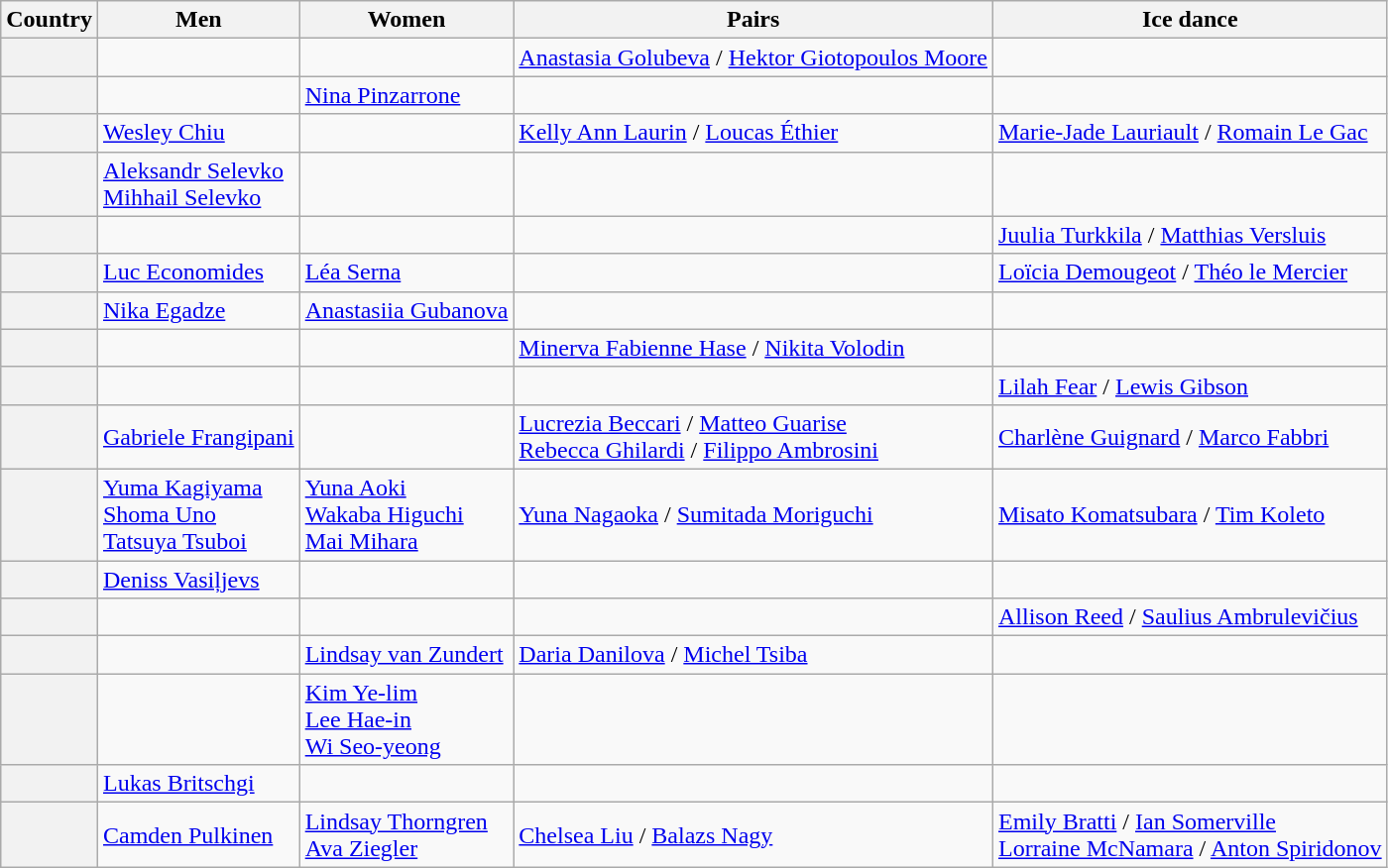<table class="wikitable unsortable" style="text-align:left;">
<tr>
<th scope="col">Country</th>
<th scope="col">Men</th>
<th scope="col">Women</th>
<th scope="col">Pairs</th>
<th scope="col">Ice dance</th>
</tr>
<tr>
<th scope="row" style="text-align:left"></th>
<td></td>
<td></td>
<td><a href='#'>Anastasia Golubeva</a> / <a href='#'>Hektor Giotopoulos Moore</a></td>
<td></td>
</tr>
<tr>
<th scope="row" style="text-align:left"></th>
<td></td>
<td><a href='#'>Nina Pinzarrone</a></td>
<td></td>
<td></td>
</tr>
<tr>
<th scope="row" style="text-align:left"></th>
<td><a href='#'>Wesley Chiu</a></td>
<td></td>
<td><a href='#'>Kelly Ann Laurin</a> / <a href='#'>Loucas Éthier</a></td>
<td><a href='#'>Marie-Jade Lauriault</a> / <a href='#'>Romain Le Gac</a></td>
</tr>
<tr>
<th scope="row" style="text-align:left"></th>
<td><a href='#'>Aleksandr Selevko</a><br><a href='#'>Mihhail Selevko</a></td>
<td></td>
<td></td>
<td></td>
</tr>
<tr>
<th scope="row" style="text-align:left"></th>
<td></td>
<td></td>
<td></td>
<td><a href='#'>Juulia Turkkila</a> / <a href='#'>Matthias Versluis</a></td>
</tr>
<tr>
<th scope="row" style="text-align:left"></th>
<td><a href='#'>Luc Economides</a></td>
<td><a href='#'>Léa Serna</a></td>
<td></td>
<td><a href='#'>Loïcia Demougeot</a> / <a href='#'>Théo le Mercier</a></td>
</tr>
<tr>
<th scope="row" style="text-align:left"></th>
<td><a href='#'>Nika Egadze</a></td>
<td><a href='#'>Anastasiia Gubanova</a></td>
<td></td>
<td></td>
</tr>
<tr>
<th scope="row" style="text-align:left"></th>
<td></td>
<td></td>
<td><a href='#'>Minerva Fabienne Hase</a> / <a href='#'>Nikita Volodin</a></td>
<td></td>
</tr>
<tr>
<th scope="row" style="text-align:left"></th>
<td></td>
<td></td>
<td></td>
<td><a href='#'>Lilah Fear</a> / <a href='#'>Lewis Gibson</a></td>
</tr>
<tr>
<th scope="row" style="text-align:left"></th>
<td><a href='#'>Gabriele Frangipani</a></td>
<td></td>
<td><a href='#'>Lucrezia Beccari</a> / <a href='#'>Matteo Guarise</a><br><a href='#'>Rebecca Ghilardi</a> / <a href='#'>Filippo Ambrosini</a></td>
<td><a href='#'>Charlène Guignard</a> / <a href='#'>Marco Fabbri</a></td>
</tr>
<tr>
<th scope="row" style="text-align:left"></th>
<td><a href='#'>Yuma Kagiyama</a><br><a href='#'>Shoma Uno</a><br><a href='#'>Tatsuya Tsuboi</a></td>
<td><a href='#'>Yuna Aoki</a><br><a href='#'>Wakaba Higuchi</a><br><a href='#'>Mai Mihara</a></td>
<td><a href='#'>Yuna Nagaoka</a> / <a href='#'>Sumitada Moriguchi</a></td>
<td><a href='#'>Misato Komatsubara</a> / <a href='#'>Tim Koleto</a></td>
</tr>
<tr>
<th scope="row" style="text-align:left"></th>
<td><a href='#'>Deniss Vasiļjevs</a></td>
<td></td>
<td></td>
<td></td>
</tr>
<tr>
<th scope="row" style="text-align:left"></th>
<td></td>
<td></td>
<td></td>
<td><a href='#'>Allison Reed</a> / <a href='#'>Saulius Ambrulevičius</a></td>
</tr>
<tr>
<th scope="row" style="text-align:left"></th>
<td></td>
<td><a href='#'>Lindsay van Zundert</a></td>
<td><a href='#'>Daria Danilova</a> / <a href='#'>Michel Tsiba</a></td>
<td></td>
</tr>
<tr>
<th scope="row" style="text-align:left"></th>
<td></td>
<td><a href='#'>Kim Ye-lim</a><br><a href='#'>Lee Hae-in</a><br><a href='#'>Wi Seo-yeong</a></td>
<td></td>
<td></td>
</tr>
<tr>
<th scope="row" style="text-align:left"></th>
<td><a href='#'>Lukas Britschgi</a></td>
<td></td>
<td></td>
<td></td>
</tr>
<tr>
<th scope="row" style="text-align:left"></th>
<td><a href='#'>Camden Pulkinen</a></td>
<td><a href='#'>Lindsay Thorngren</a><br><a href='#'>Ava Ziegler</a></td>
<td><a href='#'>Chelsea Liu</a> / <a href='#'>Balazs Nagy</a></td>
<td><a href='#'>Emily Bratti</a> / <a href='#'>Ian Somerville</a><br><a href='#'>Lorraine McNamara</a> / <a href='#'>Anton Spiridonov</a></td>
</tr>
</table>
